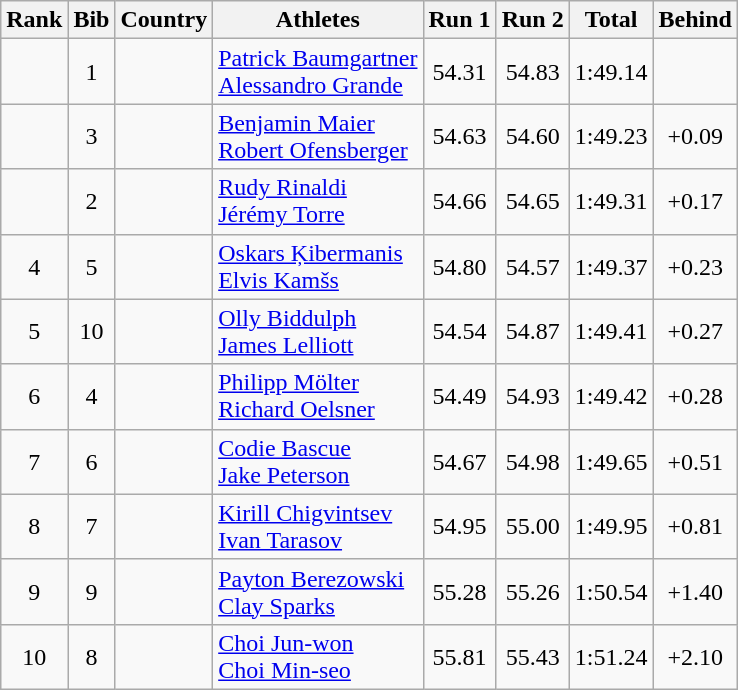<table class="wikitable sortable" style="text-align:center">
<tr>
<th>Rank</th>
<th>Bib</th>
<th>Country</th>
<th>Athletes</th>
<th>Run 1</th>
<th>Run 2</th>
<th>Total</th>
<th>Behind</th>
</tr>
<tr>
<td></td>
<td>1</td>
<td style="text-align:left;"></td>
<td style="text-align:left;"><a href='#'>Patrick Baumgartner</a><br><a href='#'>Alessandro Grande</a></td>
<td>54.31</td>
<td>54.83</td>
<td>1:49.14</td>
<td></td>
</tr>
<tr>
<td></td>
<td>3</td>
<td style="text-align:left;"></td>
<td style="text-align:left;"><a href='#'>Benjamin Maier</a><br><a href='#'>Robert Ofensberger</a></td>
<td>54.63</td>
<td>54.60</td>
<td>1:49.23</td>
<td>+0.09</td>
</tr>
<tr>
<td></td>
<td>2</td>
<td style="text-align:left;"></td>
<td style="text-align:left;"><a href='#'>Rudy Rinaldi</a><br><a href='#'>Jérémy Torre</a></td>
<td>54.66</td>
<td>54.65</td>
<td>1:49.31</td>
<td>+0.17</td>
</tr>
<tr>
<td>4</td>
<td>5</td>
<td style="text-align:left;"></td>
<td style="text-align:left;"><a href='#'>Oskars Ķibermanis</a><br><a href='#'>Elvis Kamšs</a></td>
<td>54.80</td>
<td>54.57</td>
<td>1:49.37</td>
<td>+0.23</td>
</tr>
<tr>
<td>5</td>
<td>10</td>
<td style="text-align:left;"></td>
<td style="text-align:left;"><a href='#'>Olly Biddulph</a><br><a href='#'>James Lelliott</a></td>
<td>54.54</td>
<td>54.87</td>
<td>1:49.41</td>
<td>+0.27</td>
</tr>
<tr>
<td>6</td>
<td>4</td>
<td style="text-align:left;"></td>
<td style="text-align:left;"><a href='#'>Philipp Mölter</a><br><a href='#'>Richard Oelsner</a></td>
<td>54.49</td>
<td>54.93</td>
<td>1:49.42</td>
<td>+0.28</td>
</tr>
<tr>
<td>7</td>
<td>6</td>
<td style="text-align:left;"></td>
<td style="text-align:left;"><a href='#'>Codie Bascue</a><br><a href='#'>Jake Peterson</a></td>
<td>54.67</td>
<td>54.98</td>
<td>1:49.65</td>
<td>+0.51</td>
</tr>
<tr>
<td>8</td>
<td>7</td>
<td style="text-align:left;"></td>
<td style="text-align:left;"><a href='#'>Kirill Chigvintsev</a><br><a href='#'>Ivan Tarasov</a></td>
<td>54.95</td>
<td>55.00</td>
<td>1:49.95</td>
<td>+0.81</td>
</tr>
<tr>
<td>9</td>
<td>9</td>
<td style="text-align:left;"></td>
<td style="text-align:left;"><a href='#'>Payton Berezowski</a><br><a href='#'>Clay Sparks</a></td>
<td>55.28</td>
<td>55.26</td>
<td>1:50.54</td>
<td>+1.40</td>
</tr>
<tr>
<td>10</td>
<td>8</td>
<td style="text-align:left;"></td>
<td style="text-align:left;"><a href='#'>Choi Jun-won</a><br><a href='#'>Choi Min-seo</a></td>
<td>55.81</td>
<td>55.43</td>
<td>1:51.24</td>
<td>+2.10</td>
</tr>
</table>
